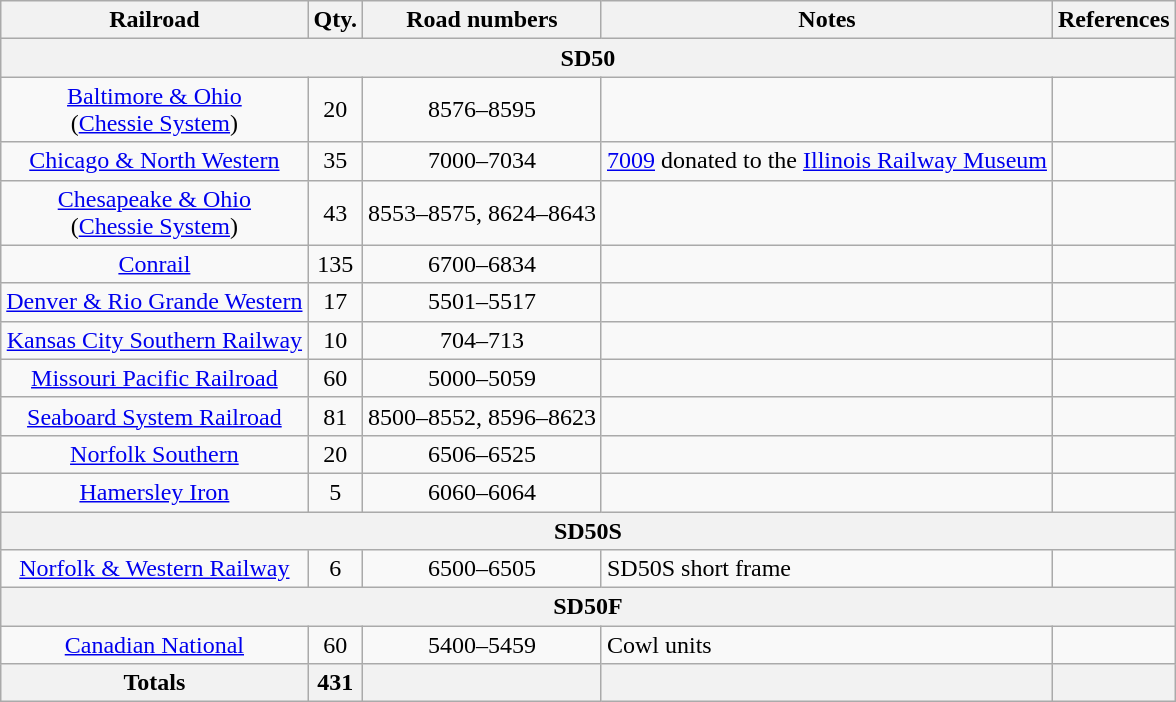<table class=wikitable>
<tr>
<th>Railroad</th>
<th>Qty.</th>
<th>Road numbers</th>
<th>Notes</th>
<th>References</th>
</tr>
<tr>
<th colspan="5">SD50</th>
</tr>
<tr align=center>
<td><a href='#'>Baltimore & Ohio</a><br>(<a href='#'>Chessie System</a>)</td>
<td>20</td>
<td>8576–8595</td>
<td align=left></td>
<td></td>
</tr>
<tr align=center>
<td><a href='#'>Chicago & North Western</a></td>
<td>35</td>
<td>7000–7034</td>
<td align=left><a href='#'>7009</a> donated to the <a href='#'>Illinois Railway Museum</a></td>
<td></td>
</tr>
<tr align = "center">
<td><a href='#'>Chesapeake & Ohio</a><br>(<a href='#'>Chessie System</a>)</td>
<td>43</td>
<td>8553–8575, 8624–8643</td>
<td align=left></td>
<td></td>
</tr>
<tr align = "center">
<td><a href='#'>Conrail</a></td>
<td>135</td>
<td>6700–6834</td>
<td align=left></td>
<td></td>
</tr>
<tr align = "center">
<td><a href='#'>Denver & Rio Grande Western</a></td>
<td>17</td>
<td>5501–5517</td>
<td align=left></td>
<td></td>
</tr>
<tr align = "center">
<td><a href='#'>Kansas City Southern Railway</a></td>
<td>10</td>
<td>704–713</td>
<td align=left></td>
<td></td>
</tr>
<tr align = "center">
<td><a href='#'>Missouri Pacific Railroad</a></td>
<td>60</td>
<td>5000–5059</td>
<td align=left></td>
<td></td>
</tr>
<tr align="center">
<td><a href='#'>Seaboard System Railroad</a></td>
<td>81</td>
<td>8500–8552, 8596–8623</td>
<td align=left></td>
<td></td>
</tr>
<tr align="center">
<td><a href='#'>Norfolk Southern</a></td>
<td>20</td>
<td>6506–6525</td>
<td align=left></td>
<td></td>
</tr>
<tr align="center">
<td><a href='#'>Hamersley Iron</a></td>
<td>5</td>
<td>6060–6064</td>
<td align=left></td>
<td></td>
</tr>
<tr>
<th colspan="5">SD50S</th>
</tr>
<tr align = "center">
<td><a href='#'>Norfolk & Western Railway</a></td>
<td>6</td>
<td>6500–6505</td>
<td align=left>SD50S short frame</td>
<td></td>
</tr>
<tr>
<th colspan="5">SD50F</th>
</tr>
<tr align="center">
<td><a href='#'>Canadian National</a></td>
<td>60</td>
<td>5400–5459</td>
<td align=left>Cowl units</td>
<td></td>
</tr>
<tr>
<th>Totals</th>
<th>431</th>
<th></th>
<th></th>
<th></th>
</tr>
</table>
